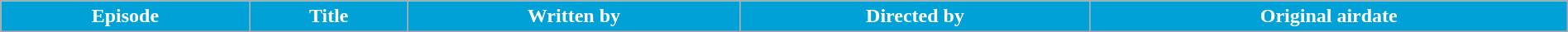<table class="wikitable plainrowheaders" style="width:100%;">
<tr style="color:#fff;">
<th style="background:#00A1D7;">Episode</th>
<th style="background:#00A1D7;">Title</th>
<th style="background:#00A1D7;">Written by</th>
<th style="background:#00A1D7;">Directed by</th>
<th style="background:#00A1D7;">Original airdate<br>








</th>
</tr>
</table>
